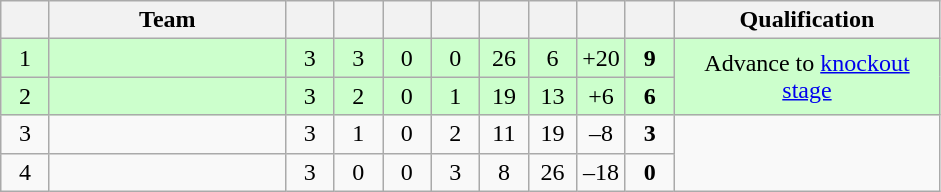<table class="wikitable" style="text-align: center;">
<tr>
<th width="25"></th>
<th width="150">Team</th>
<th width="25"></th>
<th width="25"></th>
<th width="25"></th>
<th width="25"></th>
<th width="25"></th>
<th width="25"></th>
<th width="25"></th>
<th width="25"></th>
<th width="170">Qualification</th>
</tr>
<tr align=center style="background:#ccffcc;">
<td>1</td>
<td style="text-align:left;"></td>
<td>3</td>
<td>3</td>
<td>0</td>
<td>0</td>
<td>26</td>
<td>6</td>
<td>+20</td>
<td><strong>9</strong></td>
<td rowspan="2">Advance to <a href='#'>knockout stage</a></td>
</tr>
<tr align=center style="background:#ccffcc;">
<td>2</td>
<td style="text-align:left;"></td>
<td>3</td>
<td>2</td>
<td>0</td>
<td>1</td>
<td>19</td>
<td>13</td>
<td>+6</td>
<td><strong>6</strong></td>
</tr>
<tr align=center>
<td>3</td>
<td style="text-align:left;"></td>
<td>3</td>
<td>1</td>
<td>0</td>
<td>2</td>
<td>11</td>
<td>19</td>
<td>–8</td>
<td><strong>3</strong></td>
<td rowspan="2"></td>
</tr>
<tr align=center>
<td>4</td>
<td style="text-align:left;"></td>
<td>3</td>
<td>0</td>
<td>0</td>
<td>3</td>
<td>8</td>
<td>26</td>
<td>–18</td>
<td><strong>0</strong></td>
</tr>
</table>
